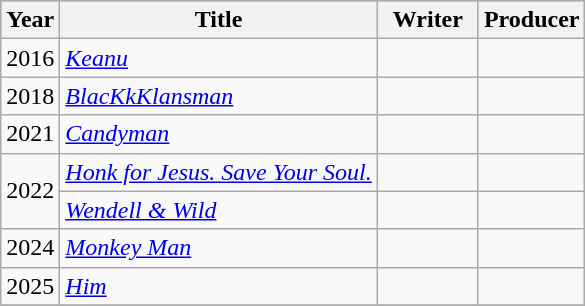<table class="wikitable sortable unsortable">
<tr style="background:#b0c4de; text-align:center;">
<th>Year</th>
<th>Title</th>
<th width=60>Writer</th>
<th width=60>Producer</th>
</tr>
<tr>
<td>2016</td>
<td><em><a href='#'>Keanu</a></em></td>
<td></td>
<td></td>
</tr>
<tr>
<td>2018</td>
<td><em><a href='#'>BlacKkKlansman</a></em></td>
<td></td>
<td></td>
</tr>
<tr>
<td>2021</td>
<td><em><a href='#'>Candyman</a></em></td>
<td></td>
<td></td>
</tr>
<tr>
<td rowspan="2">2022</td>
<td><em><a href='#'>Honk for Jesus. Save Your Soul.</a></em></td>
<td></td>
<td></td>
</tr>
<tr>
<td><em><a href='#'>Wendell & Wild</a></em></td>
<td></td>
<td></td>
</tr>
<tr>
<td>2024</td>
<td><em><a href='#'>Monkey Man</a></em></td>
<td></td>
<td></td>
</tr>
<tr>
<td>2025</td>
<td><em><a href='#'>Him</a></em></td>
<td></td>
<td></td>
</tr>
<tr>
</tr>
</table>
